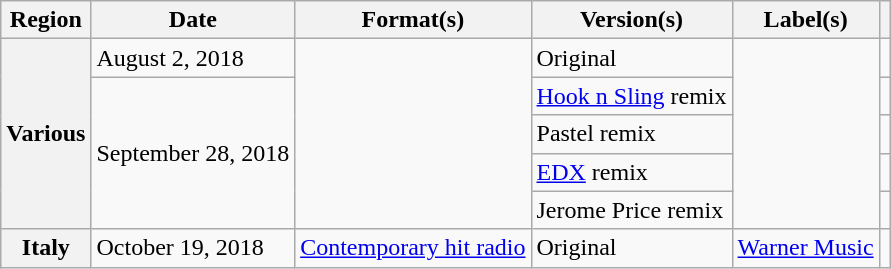<table class="wikitable plainrowheaders">
<tr>
<th scope="col">Region</th>
<th scope="col">Date</th>
<th scope="col">Format(s)</th>
<th scope="col">Version(s)</th>
<th scope="col">Label(s)</th>
<th scope="col"></th>
</tr>
<tr>
<th scope="row" rowspan="5">Various</th>
<td>August 2, 2018</td>
<td rowspan="5"></td>
<td>Original</td>
<td rowspan="5"></td>
<td></td>
</tr>
<tr>
<td rowspan="4">September 28, 2018</td>
<td><a href='#'>Hook n Sling</a> remix</td>
<td></td>
</tr>
<tr>
<td>Pastel remix</td>
<td></td>
</tr>
<tr>
<td><a href='#'>EDX</a> remix</td>
<td></td>
</tr>
<tr>
<td>Jerome Price remix</td>
<td></td>
</tr>
<tr>
<th scope="row">Italy</th>
<td>October 19, 2018</td>
<td><a href='#'>Contemporary hit radio</a></td>
<td>Original</td>
<td><a href='#'>Warner Music</a></td>
<td></td>
</tr>
</table>
